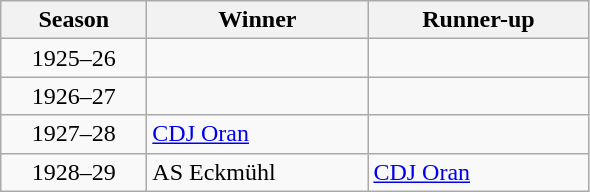<table class="wikitable">
<tr>
<th width=90px>Season</th>
<th width=140px>Winner</th>
<th width=140px>Runner-up</th>
</tr>
<tr>
<td align="center">1925–26</td>
<td></td>
<td></td>
</tr>
<tr>
<td align="center">1926–27</td>
<td></td>
<td></td>
</tr>
<tr>
<td align="center">1927–28</td>
<td><a href='#'>CDJ Oran</a></td>
<td></td>
</tr>
<tr>
<td align="center">1928–29</td>
<td>AS Eckmühl</td>
<td><a href='#'>CDJ Oran</a></td>
</tr>
</table>
